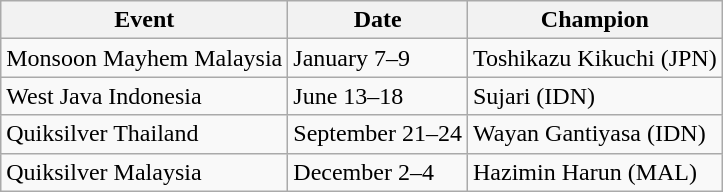<table class="wikitable">
<tr>
<th>Event</th>
<th>Date</th>
<th>Champion</th>
</tr>
<tr>
<td>Monsoon Mayhem Malaysia</td>
<td>January 7–9</td>
<td>Toshikazu Kikuchi (JPN)</td>
</tr>
<tr>
<td>West Java Indonesia</td>
<td>June 13–18</td>
<td>Sujari (IDN)</td>
</tr>
<tr>
<td>Quiksilver Thailand</td>
<td>September 21–24</td>
<td>Wayan Gantiyasa (IDN)</td>
</tr>
<tr>
<td>Quiksilver Malaysia</td>
<td>December 2–4</td>
<td>Hazimin Harun (MAL)</td>
</tr>
</table>
